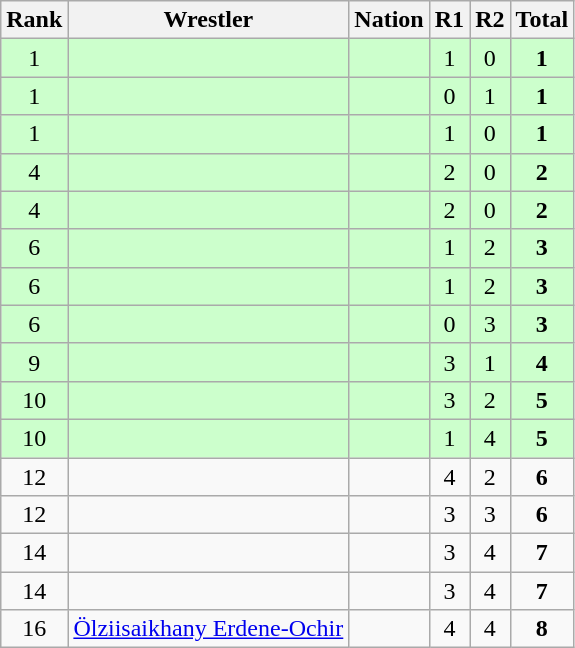<table class="wikitable sortable" style="text-align:center;">
<tr>
<th>Rank</th>
<th>Wrestler</th>
<th>Nation</th>
<th>R1</th>
<th>R2</th>
<th>Total</th>
</tr>
<tr style="background:#cfc;">
<td>1</td>
<td align=left></td>
<td align=left></td>
<td>1</td>
<td>0</td>
<td><strong>1</strong></td>
</tr>
<tr style="background:#cfc;">
<td>1</td>
<td align=left></td>
<td align=left></td>
<td>0</td>
<td>1</td>
<td><strong>1</strong></td>
</tr>
<tr style="background:#cfc;">
<td>1</td>
<td align=left></td>
<td align=left></td>
<td>1</td>
<td>0</td>
<td><strong>1</strong></td>
</tr>
<tr style="background:#cfc;">
<td>4</td>
<td align=left></td>
<td align=left></td>
<td>2</td>
<td>0</td>
<td><strong>2</strong></td>
</tr>
<tr style="background:#cfc;">
<td>4</td>
<td align=left></td>
<td align=left></td>
<td>2</td>
<td>0</td>
<td><strong>2</strong></td>
</tr>
<tr style="background:#cfc;">
<td>6</td>
<td align=left></td>
<td align=left></td>
<td>1</td>
<td>2</td>
<td><strong>3</strong></td>
</tr>
<tr style="background:#cfc;">
<td>6</td>
<td align=left></td>
<td align=left></td>
<td>1</td>
<td>2</td>
<td><strong>3</strong></td>
</tr>
<tr style="background:#cfc;">
<td>6</td>
<td align=left></td>
<td align=left></td>
<td>0</td>
<td>3</td>
<td><strong>3</strong></td>
</tr>
<tr style="background:#cfc;">
<td>9</td>
<td align=left></td>
<td align=left></td>
<td>3</td>
<td>1</td>
<td><strong>4</strong></td>
</tr>
<tr style="background:#cfc;">
<td>10</td>
<td align=left></td>
<td align=left></td>
<td>3</td>
<td>2</td>
<td><strong>5</strong></td>
</tr>
<tr style="background:#cfc;">
<td>10</td>
<td align=left></td>
<td align=left></td>
<td>1</td>
<td>4</td>
<td><strong>5</strong></td>
</tr>
<tr>
<td>12</td>
<td align=left></td>
<td align=left></td>
<td>4</td>
<td>2</td>
<td><strong>6</strong></td>
</tr>
<tr>
<td>12</td>
<td align=left></td>
<td align=left></td>
<td>3</td>
<td>3</td>
<td><strong>6</strong></td>
</tr>
<tr>
<td>14</td>
<td align=left></td>
<td align=left></td>
<td>3</td>
<td>4</td>
<td><strong>7</strong></td>
</tr>
<tr>
<td>14</td>
<td align=left></td>
<td align=left></td>
<td>3</td>
<td>4</td>
<td><strong>7</strong></td>
</tr>
<tr>
<td>16</td>
<td align=left><a href='#'>Ölziisaikhany Erdene-Ochir</a></td>
<td align=left></td>
<td>4</td>
<td>4</td>
<td><strong>8</strong></td>
</tr>
</table>
